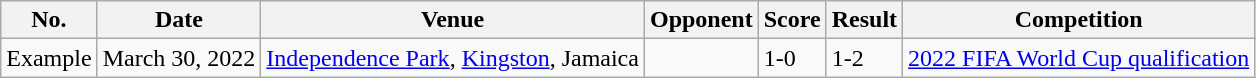<table class="wikitable sortable">
<tr>
<th>No.</th>
<th>Date</th>
<th>Venue</th>
<th>Opponent</th>
<th>Score</th>
<th>Result</th>
<th>Competition</th>
</tr>
<tr>
<td>Example</td>
<td>March 30, 2022</td>
<td><a href='#'>Independence Park</a>, <a href='#'>Kingston</a>, Jamaica</td>
<td></td>
<td>1-0</td>
<td>1-2</td>
<td><a href='#'>2022 FIFA World Cup qualification</a></td>
</tr>
</table>
